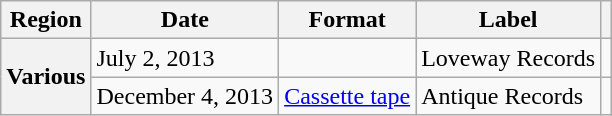<table class="wikitable plainrowheaders">
<tr>
<th scope="col">Region</th>
<th scope="col">Date</th>
<th scope="col">Format</th>
<th scope="col">Label</th>
<th scope="col"></th>
</tr>
<tr>
<th scope="row" rowspan="2">Various</th>
<td>July 2, 2013</td>
<td></td>
<td>Loveway Records</td>
<td align="center"></td>
</tr>
<tr>
<td>December 4, 2013</td>
<td><a href='#'>Cassette tape</a></td>
<td>Antique Records</td>
<td align="center"></td>
</tr>
</table>
